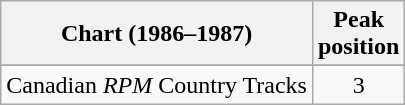<table class="wikitable sortable">
<tr>
<th align="left">Chart (1986–1987)</th>
<th align="center">Peak<br>position</th>
</tr>
<tr>
</tr>
<tr>
<td align="left">Canadian <em>RPM</em> Country Tracks</td>
<td align="center">3</td>
</tr>
</table>
